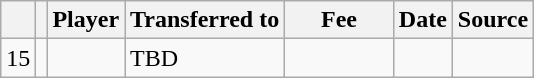<table class="wikitable plainrowheaders sortable">
<tr>
<th></th>
<th></th>
<th scope=col>Player</th>
<th>Transferred to</th>
<th !scope=col; style="width: 65px;">Fee</th>
<th scope=col>Date</th>
<th scope=col>Source</th>
</tr>
<tr>
<td align=center>15</td>
<td align=center></td>
<td></td>
<td>TBD</td>
<td></td>
<td></td>
<td></td>
</tr>
</table>
